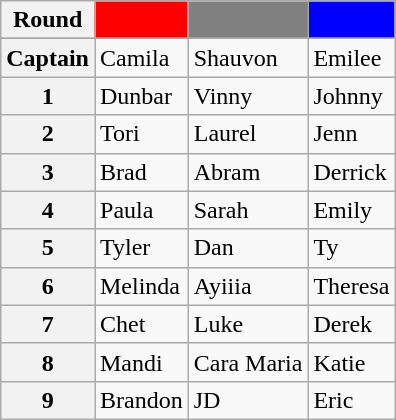<table class="wikitable">
<tr>
<th>Round</th>
<th style="background:red"></th>
<th style="background:grey"></th>
<th style="background:blue"></th>
</tr>
<tr>
</tr>
<tr>
<th>Captain</th>
<td>Camila</td>
<td>Shauvon</td>
<td>Emilee</td>
</tr>
<tr>
<th>1</th>
<td>Dunbar</td>
<td>Vinny</td>
<td>Johnny</td>
</tr>
<tr>
<th>2</th>
<td>Tori</td>
<td>Laurel</td>
<td>Jenn</td>
</tr>
<tr>
<th>3</th>
<td>Brad</td>
<td>Abram</td>
<td>Derrick</td>
</tr>
<tr>
<th>4</th>
<td>Paula</td>
<td>Sarah</td>
<td>Emily</td>
</tr>
<tr>
<th>5</th>
<td>Tyler</td>
<td>Dan</td>
<td>Ty</td>
</tr>
<tr>
<th>6</th>
<td>Melinda</td>
<td>Ayiiia</td>
<td>Theresa</td>
</tr>
<tr>
<th>7</th>
<td>Chet</td>
<td>Luke</td>
<td>Derek</td>
</tr>
<tr>
<th>8</th>
<td>Mandi</td>
<td>Cara Maria</td>
<td>Katie</td>
</tr>
<tr>
<th>9</th>
<td>Brandon</td>
<td>JD</td>
<td>Eric</td>
</tr>
</table>
